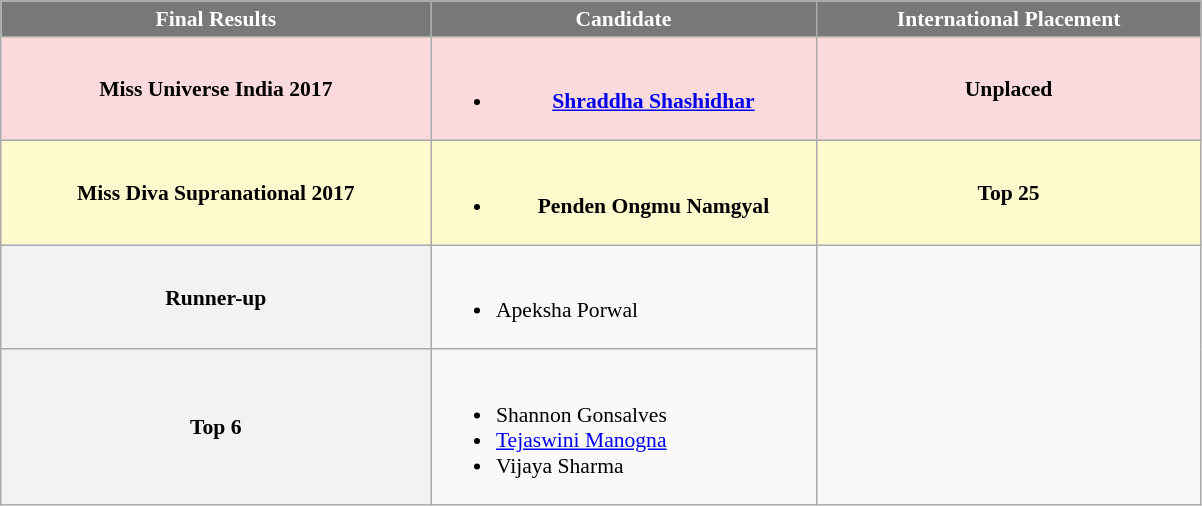<table class="wikitable sortable" style="font-size:90%;">
<tr>
<th style="width:280px;background-color:#787878;color:#FFFFFF;">Final Results</th>
<th style="width:250px;background-color:#787878;color:#FFFFFF;">Candidate</th>
<th style="width:250px;background-color:#787878;color:#FFFFFF;">International Placement</th>
</tr>
<tr align="center" style="background:#fadadd; font-weight: bold">
<td>Miss Universe India 2017</td>
<td><br><ul><li><a href='#'>Shraddha Shashidhar</a></li></ul></td>
<td>Unplaced</td>
</tr>
<tr align="center" style="background:#FFFACD; font-weight: bold">
<td>Miss Diva Supranational 2017</td>
<td><br><ul><li>Penden Ongmu Namgyal</li></ul></td>
<td>Top 25</td>
</tr>
<tr>
<th>Runner-up</th>
<td><br><ul><li>Apeksha Porwal</li></ul></td>
</tr>
<tr>
<th><strong>Top 6</strong></th>
<td><br><ul><li>Shannon Gonsalves</li><li><a href='#'>Tejaswini Manogna</a></li><li>Vijaya Sharma</li></ul></td>
</tr>
</table>
